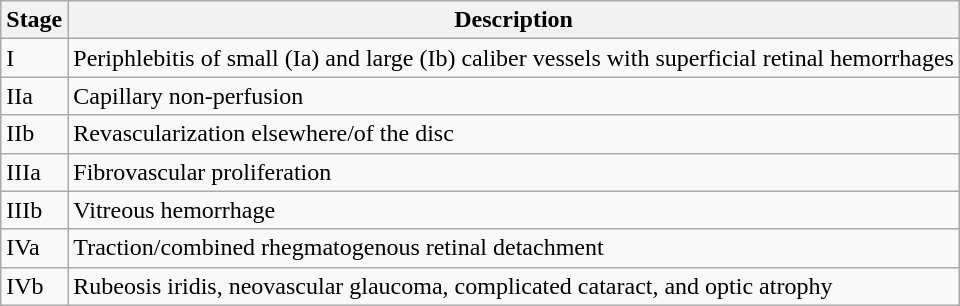<table class="wikitable">
<tr>
<th>Stage</th>
<th>Description</th>
</tr>
<tr>
<td>I</td>
<td>Periphlebitis of  small (Ia) and large (Ib) caliber vessels with superficial retinal  hemorrhages</td>
</tr>
<tr>
<td>IIa</td>
<td>Capillary  non-perfusion</td>
</tr>
<tr>
<td>IIb</td>
<td>Revascularization  elsewhere/of the disc</td>
</tr>
<tr>
<td>IIIa</td>
<td>Fibrovascular  proliferation</td>
</tr>
<tr>
<td>IIIb</td>
<td>Vitreous hemorrhage</td>
</tr>
<tr>
<td>IVa</td>
<td>Traction/combined  rhegmatogenous retinal detachment</td>
</tr>
<tr>
<td>IVb</td>
<td>Rubeosis iridis,  neovascular glaucoma, complicated cataract, and optic atrophy</td>
</tr>
</table>
